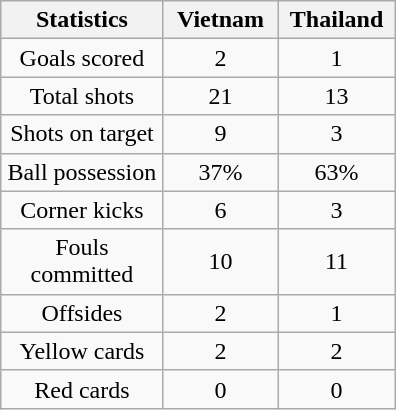<table class="wikitable" style="text-align:center; margin:auto;">
<tr>
<th scope=col width=100>Statistics</th>
<th scope=col width=70>Vietnam</th>
<th scope=col width=70>Thailand</th>
</tr>
<tr>
<td>Goals scored</td>
<td>2</td>
<td>1</td>
</tr>
<tr>
<td>Total shots</td>
<td>21</td>
<td>13</td>
</tr>
<tr>
<td>Shots on target</td>
<td>9</td>
<td>3</td>
</tr>
<tr>
<td>Ball possession</td>
<td>37%</td>
<td>63%</td>
</tr>
<tr>
<td>Corner kicks</td>
<td>6</td>
<td>3</td>
</tr>
<tr>
<td>Fouls committed</td>
<td>10</td>
<td>11</td>
</tr>
<tr>
<td>Offsides</td>
<td>2</td>
<td>1</td>
</tr>
<tr>
<td>Yellow cards</td>
<td>2</td>
<td>2</td>
</tr>
<tr>
<td>Red cards</td>
<td>0</td>
<td>0</td>
</tr>
</table>
